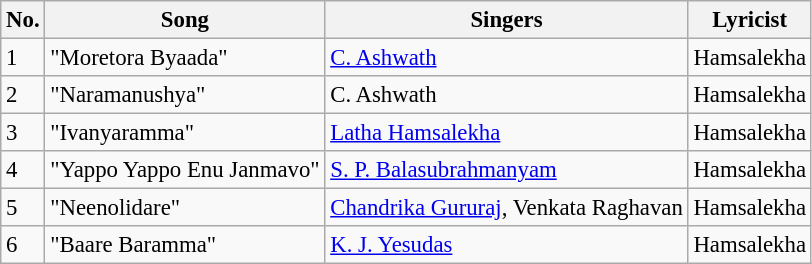<table class="wikitable" style="font-size:95%;">
<tr>
<th>No.</th>
<th>Song</th>
<th>Singers</th>
<th>Lyricist</th>
</tr>
<tr>
<td>1</td>
<td>"Moretora Byaada"</td>
<td><a href='#'>C. Ashwath</a></td>
<td>Hamsalekha</td>
</tr>
<tr>
<td>2</td>
<td>"Naramanushya"</td>
<td>C. Ashwath</td>
<td>Hamsalekha</td>
</tr>
<tr>
<td>3</td>
<td>"Ivanyaramma"</td>
<td><a href='#'>Latha Hamsalekha</a></td>
<td>Hamsalekha</td>
</tr>
<tr>
<td>4</td>
<td>"Yappo Yappo Enu Janmavo"</td>
<td><a href='#'>S. P. Balasubrahmanyam</a></td>
<td>Hamsalekha</td>
</tr>
<tr>
<td>5</td>
<td>"Neenolidare"</td>
<td><a href='#'>Chandrika Gururaj</a>, Venkata Raghavan</td>
<td>Hamsalekha</td>
</tr>
<tr>
<td>6</td>
<td>"Baare Baramma"</td>
<td><a href='#'>K. J. Yesudas</a></td>
<td>Hamsalekha</td>
</tr>
</table>
